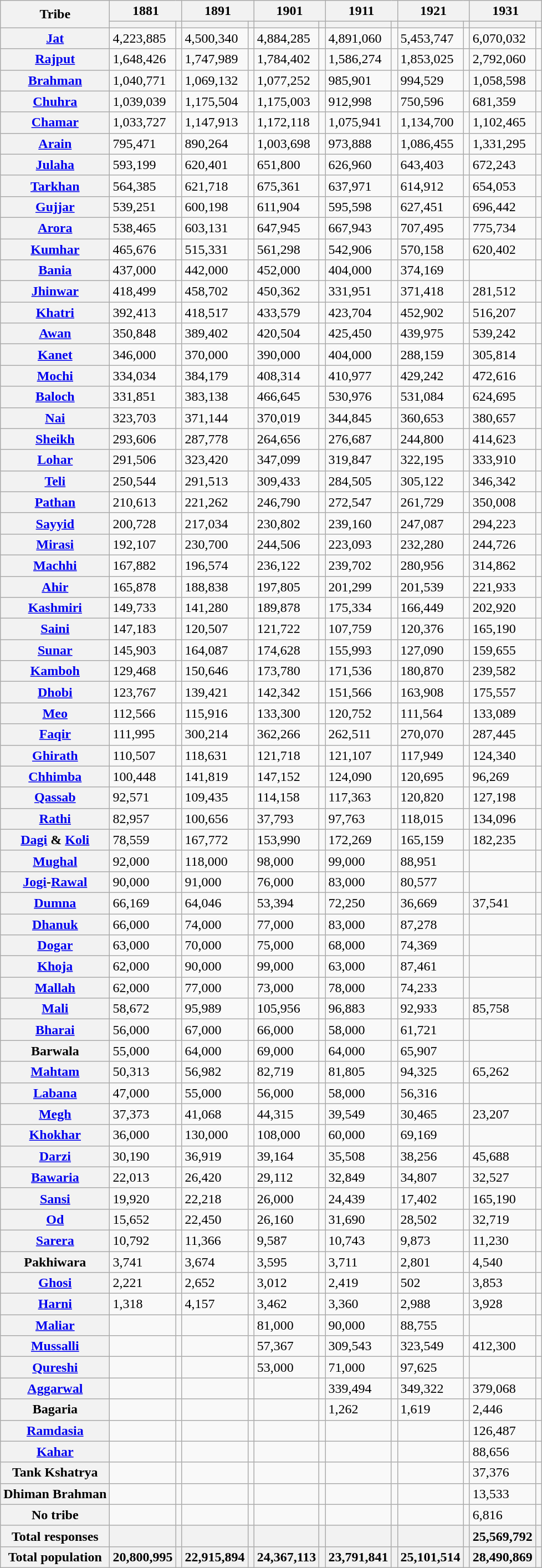<table class="wikitable sortable">
<tr>
<th rowspan="2">Tribe</th>
<th colspan="2">1881</th>
<th colspan="2">1891</th>
<th colspan="2">1901</th>
<th colspan="2">1911</th>
<th colspan="2">1921</th>
<th colspan="2">1931</th>
</tr>
<tr>
<th><a href='#'></a></th>
<th></th>
<th></th>
<th></th>
<th></th>
<th></th>
<th></th>
<th></th>
<th></th>
<th></th>
<th></th>
<th></th>
</tr>
<tr>
<th><a href='#'>Jat</a></th>
<td>4,223,885</td>
<td></td>
<td>4,500,340</td>
<td></td>
<td>4,884,285</td>
<td></td>
<td>4,891,060</td>
<td></td>
<td>5,453,747</td>
<td></td>
<td>6,070,032</td>
<td></td>
</tr>
<tr>
<th><a href='#'>Rajput</a></th>
<td>1,648,426</td>
<td></td>
<td>1,747,989</td>
<td></td>
<td>1,784,402</td>
<td></td>
<td>1,586,274</td>
<td></td>
<td>1,853,025</td>
<td></td>
<td>2,792,060</td>
<td></td>
</tr>
<tr>
<th><a href='#'>Brahman</a></th>
<td>1,040,771</td>
<td></td>
<td>1,069,132</td>
<td></td>
<td>1,077,252</td>
<td></td>
<td>985,901</td>
<td></td>
<td>994,529</td>
<td></td>
<td>1,058,598</td>
<td></td>
</tr>
<tr>
<th><a href='#'>Chuhra</a></th>
<td>1,039,039</td>
<td></td>
<td>1,175,504</td>
<td></td>
<td>1,175,003</td>
<td></td>
<td>912,998</td>
<td></td>
<td>750,596</td>
<td></td>
<td>681,359</td>
<td></td>
</tr>
<tr>
<th><a href='#'>Chamar</a></th>
<td>1,033,727</td>
<td></td>
<td>1,147,913</td>
<td></td>
<td>1,172,118</td>
<td></td>
<td>1,075,941</td>
<td></td>
<td>1,134,700</td>
<td></td>
<td>1,102,465</td>
<td></td>
</tr>
<tr>
<th><a href='#'>Arain</a></th>
<td>795,471</td>
<td></td>
<td>890,264</td>
<td></td>
<td>1,003,698</td>
<td></td>
<td>973,888</td>
<td></td>
<td>1,086,455</td>
<td></td>
<td>1,331,295</td>
<td></td>
</tr>
<tr>
<th><a href='#'>Julaha</a></th>
<td>593,199</td>
<td></td>
<td>620,401</td>
<td></td>
<td>651,800</td>
<td></td>
<td>626,960</td>
<td></td>
<td>643,403</td>
<td></td>
<td>672,243</td>
<td></td>
</tr>
<tr>
<th><a href='#'>Tarkhan</a></th>
<td>564,385</td>
<td></td>
<td>621,718</td>
<td></td>
<td>675,361</td>
<td></td>
<td>637,971</td>
<td></td>
<td>614,912</td>
<td></td>
<td>654,053</td>
<td></td>
</tr>
<tr>
<th><a href='#'>Gujjar</a></th>
<td>539,251</td>
<td></td>
<td>600,198</td>
<td></td>
<td>611,904</td>
<td></td>
<td>595,598</td>
<td></td>
<td>627,451</td>
<td></td>
<td>696,442</td>
<td></td>
</tr>
<tr>
<th><a href='#'>Arora</a></th>
<td>538,465</td>
<td></td>
<td>603,131</td>
<td></td>
<td>647,945</td>
<td></td>
<td>667,943</td>
<td></td>
<td>707,495</td>
<td></td>
<td>775,734</td>
<td></td>
</tr>
<tr>
<th><a href='#'>Kumhar</a></th>
<td>465,676</td>
<td></td>
<td>515,331</td>
<td></td>
<td>561,298</td>
<td></td>
<td>542,906</td>
<td></td>
<td>570,158</td>
<td></td>
<td>620,402</td>
<td></td>
</tr>
<tr>
<th><a href='#'>Bania</a></th>
<td>437,000</td>
<td></td>
<td>442,000</td>
<td></td>
<td>452,000</td>
<td></td>
<td>404,000</td>
<td></td>
<td>374,169</td>
<td></td>
<td></td>
<td></td>
</tr>
<tr>
<th><a href='#'>Jhinwar</a></th>
<td>418,499</td>
<td></td>
<td>458,702</td>
<td></td>
<td>450,362</td>
<td></td>
<td>331,951</td>
<td></td>
<td>371,418</td>
<td></td>
<td>281,512</td>
<td></td>
</tr>
<tr>
<th><a href='#'>Khatri</a></th>
<td>392,413</td>
<td></td>
<td>418,517</td>
<td></td>
<td>433,579</td>
<td></td>
<td>423,704</td>
<td></td>
<td>452,902</td>
<td></td>
<td>516,207</td>
<td></td>
</tr>
<tr>
<th><a href='#'>Awan</a></th>
<td>350,848</td>
<td></td>
<td>389,402</td>
<td></td>
<td>420,504</td>
<td></td>
<td>425,450</td>
<td></td>
<td>439,975</td>
<td></td>
<td>539,242</td>
<td></td>
</tr>
<tr>
<th><a href='#'>Kanet</a></th>
<td>346,000</td>
<td></td>
<td>370,000</td>
<td></td>
<td>390,000</td>
<td></td>
<td>404,000</td>
<td></td>
<td>288,159</td>
<td></td>
<td>305,814</td>
<td></td>
</tr>
<tr>
<th><a href='#'>Mochi</a></th>
<td>334,034</td>
<td></td>
<td>384,179</td>
<td></td>
<td>408,314</td>
<td></td>
<td>410,977</td>
<td></td>
<td>429,242</td>
<td></td>
<td>472,616</td>
<td></td>
</tr>
<tr>
<th><a href='#'>Baloch</a></th>
<td>331,851</td>
<td></td>
<td>383,138</td>
<td></td>
<td>466,645</td>
<td></td>
<td>530,976</td>
<td></td>
<td>531,084</td>
<td></td>
<td>624,695</td>
<td></td>
</tr>
<tr>
<th><a href='#'>Nai</a></th>
<td>323,703</td>
<td></td>
<td>371,144</td>
<td></td>
<td>370,019</td>
<td></td>
<td>344,845</td>
<td></td>
<td>360,653</td>
<td></td>
<td>380,657</td>
<td></td>
</tr>
<tr>
<th><a href='#'>Sheikh</a></th>
<td>293,606</td>
<td></td>
<td>287,778</td>
<td></td>
<td>264,656</td>
<td></td>
<td>276,687</td>
<td></td>
<td>244,800</td>
<td></td>
<td>414,623</td>
<td></td>
</tr>
<tr>
<th><a href='#'>Lohar</a></th>
<td>291,506</td>
<td></td>
<td>323,420</td>
<td></td>
<td>347,099</td>
<td></td>
<td>319,847</td>
<td></td>
<td>322,195</td>
<td></td>
<td>333,910</td>
<td></td>
</tr>
<tr>
<th><a href='#'>Teli</a></th>
<td>250,544</td>
<td></td>
<td>291,513</td>
<td></td>
<td>309,433</td>
<td></td>
<td>284,505</td>
<td></td>
<td>305,122</td>
<td></td>
<td>346,342</td>
<td></td>
</tr>
<tr>
<th><a href='#'>Pathan</a></th>
<td>210,613</td>
<td></td>
<td>221,262</td>
<td></td>
<td>246,790</td>
<td></td>
<td>272,547</td>
<td></td>
<td>261,729</td>
<td></td>
<td>350,008</td>
<td></td>
</tr>
<tr>
<th><a href='#'>Sayyid</a></th>
<td>200,728</td>
<td></td>
<td>217,034</td>
<td></td>
<td>230,802</td>
<td></td>
<td>239,160</td>
<td></td>
<td>247,087</td>
<td></td>
<td>294,223</td>
<td></td>
</tr>
<tr>
<th><a href='#'>Mirasi</a></th>
<td>192,107</td>
<td></td>
<td>230,700</td>
<td></td>
<td>244,506</td>
<td></td>
<td>223,093</td>
<td></td>
<td>232,280</td>
<td></td>
<td>244,726</td>
<td></td>
</tr>
<tr>
<th><a href='#'>Machhi</a></th>
<td>167,882</td>
<td></td>
<td>196,574</td>
<td></td>
<td>236,122</td>
<td></td>
<td>239,702</td>
<td></td>
<td>280,956</td>
<td></td>
<td>314,862</td>
<td></td>
</tr>
<tr>
<th><a href='#'>Ahir</a></th>
<td>165,878</td>
<td></td>
<td>188,838</td>
<td></td>
<td>197,805</td>
<td></td>
<td>201,299</td>
<td></td>
<td>201,539</td>
<td></td>
<td>221,933</td>
<td></td>
</tr>
<tr>
<th><a href='#'>Kashmiri</a></th>
<td>149,733</td>
<td></td>
<td>141,280</td>
<td></td>
<td>189,878</td>
<td></td>
<td>175,334</td>
<td></td>
<td>166,449</td>
<td></td>
<td>202,920</td>
<td></td>
</tr>
<tr>
<th><a href='#'>Saini</a></th>
<td>147,183</td>
<td></td>
<td>120,507</td>
<td></td>
<td>121,722</td>
<td></td>
<td>107,759</td>
<td></td>
<td>120,376</td>
<td></td>
<td>165,190</td>
<td></td>
</tr>
<tr>
<th><a href='#'>Sunar</a></th>
<td>145,903</td>
<td></td>
<td>164,087</td>
<td></td>
<td>174,628</td>
<td></td>
<td>155,993</td>
<td></td>
<td>127,090</td>
<td></td>
<td>159,655</td>
<td></td>
</tr>
<tr>
<th><a href='#'>Kamboh</a></th>
<td>129,468</td>
<td></td>
<td>150,646</td>
<td></td>
<td>173,780</td>
<td></td>
<td>171,536</td>
<td></td>
<td>180,870</td>
<td></td>
<td>239,582</td>
<td></td>
</tr>
<tr>
<th><a href='#'>Dhobi</a></th>
<td>123,767</td>
<td></td>
<td>139,421</td>
<td></td>
<td>142,342</td>
<td></td>
<td>151,566</td>
<td></td>
<td>163,908</td>
<td></td>
<td>175,557</td>
<td></td>
</tr>
<tr>
<th><a href='#'>Meo</a></th>
<td>112,566</td>
<td></td>
<td>115,916</td>
<td></td>
<td>133,300</td>
<td></td>
<td>120,752</td>
<td></td>
<td>111,564</td>
<td></td>
<td>133,089</td>
<td></td>
</tr>
<tr>
<th><a href='#'>Faqir</a></th>
<td>111,995</td>
<td></td>
<td>300,214</td>
<td></td>
<td>362,266</td>
<td></td>
<td>262,511</td>
<td></td>
<td>270,070</td>
<td></td>
<td>287,445</td>
<td></td>
</tr>
<tr>
<th><a href='#'>Ghirath</a></th>
<td>110,507</td>
<td></td>
<td>118,631</td>
<td></td>
<td>121,718</td>
<td></td>
<td>121,107</td>
<td></td>
<td>117,949</td>
<td></td>
<td>124,340</td>
<td></td>
</tr>
<tr>
<th><a href='#'>Chhimba</a></th>
<td>100,448</td>
<td></td>
<td>141,819</td>
<td></td>
<td>147,152</td>
<td></td>
<td>124,090</td>
<td></td>
<td>120,695</td>
<td></td>
<td>96,269</td>
<td></td>
</tr>
<tr>
<th><a href='#'>Qassab</a></th>
<td>92,571</td>
<td></td>
<td>109,435</td>
<td></td>
<td>114,158</td>
<td></td>
<td>117,363</td>
<td></td>
<td>120,820</td>
<td></td>
<td>127,198</td>
<td></td>
</tr>
<tr>
<th><a href='#'>Rathi</a></th>
<td>82,957</td>
<td></td>
<td>100,656</td>
<td></td>
<td>37,793</td>
<td></td>
<td>97,763</td>
<td></td>
<td>118,015</td>
<td></td>
<td>134,096</td>
<td></td>
</tr>
<tr>
<th><a href='#'>Dagi</a> & <a href='#'>Koli</a></th>
<td>78,559</td>
<td></td>
<td>167,772</td>
<td></td>
<td>153,990</td>
<td></td>
<td>172,269</td>
<td></td>
<td>165,159</td>
<td></td>
<td>182,235</td>
<td></td>
</tr>
<tr>
<th><a href='#'>Mughal</a></th>
<td>92,000</td>
<td></td>
<td>118,000</td>
<td></td>
<td>98,000</td>
<td></td>
<td>99,000</td>
<td></td>
<td>88,951</td>
<td></td>
<td></td>
<td></td>
</tr>
<tr>
<th><a href='#'>Jogi</a>-<a href='#'>Rawal</a></th>
<td>90,000</td>
<td></td>
<td>91,000</td>
<td></td>
<td>76,000</td>
<td></td>
<td>83,000</td>
<td></td>
<td>80,577</td>
<td></td>
<td></td>
<td></td>
</tr>
<tr>
<th><a href='#'>Dumna</a></th>
<td>66,169</td>
<td></td>
<td>64,046</td>
<td></td>
<td>53,394</td>
<td></td>
<td>72,250</td>
<td></td>
<td>36,669</td>
<td></td>
<td>37,541</td>
<td></td>
</tr>
<tr>
<th><a href='#'>Dhanuk</a></th>
<td>66,000</td>
<td></td>
<td>74,000</td>
<td></td>
<td>77,000</td>
<td></td>
<td>83,000</td>
<td></td>
<td>87,278</td>
<td></td>
<td></td>
<td></td>
</tr>
<tr>
<th><a href='#'>Dogar</a></th>
<td>63,000</td>
<td></td>
<td>70,000</td>
<td></td>
<td>75,000</td>
<td></td>
<td>68,000</td>
<td></td>
<td>74,369</td>
<td></td>
<td></td>
<td></td>
</tr>
<tr>
<th><a href='#'>Khoja</a></th>
<td>62,000</td>
<td></td>
<td>90,000</td>
<td></td>
<td>99,000</td>
<td></td>
<td>63,000</td>
<td></td>
<td>87,461</td>
<td></td>
<td></td>
<td></td>
</tr>
<tr>
<th><a href='#'>Mallah</a></th>
<td>62,000</td>
<td></td>
<td>77,000</td>
<td></td>
<td>73,000</td>
<td></td>
<td>78,000</td>
<td></td>
<td>74,233</td>
<td></td>
<td></td>
<td></td>
</tr>
<tr>
<th><a href='#'>Mali</a></th>
<td>58,672</td>
<td></td>
<td>95,989</td>
<td></td>
<td>105,956</td>
<td></td>
<td>96,883</td>
<td></td>
<td>92,933</td>
<td></td>
<td>85,758</td>
<td></td>
</tr>
<tr>
<th><a href='#'>Bharai</a></th>
<td>56,000</td>
<td></td>
<td>67,000</td>
<td></td>
<td>66,000</td>
<td></td>
<td>58,000</td>
<td></td>
<td>61,721</td>
<td></td>
<td></td>
<td></td>
</tr>
<tr>
<th>Barwala</th>
<td>55,000</td>
<td></td>
<td>64,000</td>
<td></td>
<td>69,000</td>
<td></td>
<td>64,000</td>
<td></td>
<td>65,907</td>
<td></td>
<td></td>
<td></td>
</tr>
<tr>
<th><a href='#'>Mahtam</a></th>
<td>50,313</td>
<td></td>
<td>56,982</td>
<td></td>
<td>82,719</td>
<td></td>
<td>81,805</td>
<td></td>
<td>94,325</td>
<td></td>
<td>65,262</td>
<td></td>
</tr>
<tr>
<th><a href='#'>Labana</a></th>
<td>47,000</td>
<td></td>
<td>55,000</td>
<td></td>
<td>56,000</td>
<td></td>
<td>58,000</td>
<td></td>
<td>56,316</td>
<td></td>
<td></td>
<td></td>
</tr>
<tr>
<th><a href='#'>Megh</a></th>
<td>37,373</td>
<td></td>
<td>41,068</td>
<td></td>
<td>44,315</td>
<td></td>
<td>39,549</td>
<td></td>
<td>30,465</td>
<td></td>
<td>23,207</td>
<td></td>
</tr>
<tr>
<th><a href='#'>Khokhar</a></th>
<td>36,000</td>
<td></td>
<td>130,000</td>
<td></td>
<td>108,000</td>
<td></td>
<td>60,000</td>
<td></td>
<td>69,169</td>
<td></td>
<td></td>
<td></td>
</tr>
<tr>
<th><a href='#'>Darzi</a></th>
<td>30,190</td>
<td></td>
<td>36,919</td>
<td></td>
<td>39,164</td>
<td></td>
<td>35,508</td>
<td></td>
<td>38,256</td>
<td></td>
<td>45,688</td>
<td></td>
</tr>
<tr>
<th><a href='#'>Bawaria</a></th>
<td>22,013</td>
<td></td>
<td>26,420</td>
<td></td>
<td>29,112</td>
<td></td>
<td>32,849</td>
<td></td>
<td>34,807</td>
<td></td>
<td>32,527</td>
<td></td>
</tr>
<tr>
<th><a href='#'>Sansi</a></th>
<td>19,920</td>
<td></td>
<td>22,218</td>
<td></td>
<td>26,000</td>
<td></td>
<td>24,439</td>
<td></td>
<td>17,402</td>
<td></td>
<td>165,190</td>
<td></td>
</tr>
<tr>
<th><a href='#'>Od</a></th>
<td>15,652</td>
<td></td>
<td>22,450</td>
<td></td>
<td>26,160</td>
<td></td>
<td>31,690</td>
<td></td>
<td>28,502</td>
<td></td>
<td>32,719</td>
<td></td>
</tr>
<tr>
<th><a href='#'>Sarera</a></th>
<td>10,792</td>
<td></td>
<td>11,366</td>
<td></td>
<td>9,587</td>
<td></td>
<td>10,743</td>
<td></td>
<td>9,873</td>
<td></td>
<td>11,230</td>
<td></td>
</tr>
<tr>
<th>Pakhiwara</th>
<td>3,741</td>
<td></td>
<td>3,674</td>
<td></td>
<td>3,595</td>
<td></td>
<td>3,711</td>
<td></td>
<td>2,801</td>
<td></td>
<td>4,540</td>
<td></td>
</tr>
<tr>
<th><a href='#'>Ghosi</a></th>
<td>2,221</td>
<td></td>
<td>2,652</td>
<td></td>
<td>3,012</td>
<td></td>
<td>2,419</td>
<td></td>
<td>502</td>
<td></td>
<td>3,853</td>
<td></td>
</tr>
<tr>
<th><a href='#'>Harni</a></th>
<td>1,318</td>
<td></td>
<td>4,157</td>
<td></td>
<td>3,462</td>
<td></td>
<td>3,360</td>
<td></td>
<td>2,988</td>
<td></td>
<td>3,928</td>
<td></td>
</tr>
<tr>
<th><a href='#'>Maliar</a></th>
<td></td>
<td></td>
<td></td>
<td></td>
<td>81,000</td>
<td></td>
<td>90,000</td>
<td></td>
<td>88,755</td>
<td></td>
<td></td>
<td></td>
</tr>
<tr>
<th><a href='#'>Mussalli</a></th>
<td></td>
<td></td>
<td></td>
<td></td>
<td>57,367</td>
<td></td>
<td>309,543</td>
<td></td>
<td>323,549</td>
<td></td>
<td>412,300</td>
<td></td>
</tr>
<tr>
<th><a href='#'>Qureshi</a></th>
<td></td>
<td></td>
<td></td>
<td></td>
<td>53,000</td>
<td></td>
<td>71,000</td>
<td></td>
<td>97,625</td>
<td></td>
<td></td>
<td></td>
</tr>
<tr>
<th><a href='#'>Aggarwal</a></th>
<td></td>
<td></td>
<td></td>
<td></td>
<td></td>
<td></td>
<td>339,494</td>
<td></td>
<td>349,322</td>
<td></td>
<td>379,068</td>
<td></td>
</tr>
<tr>
<th>Bagaria</th>
<td></td>
<td></td>
<td></td>
<td></td>
<td></td>
<td></td>
<td>1,262</td>
<td></td>
<td>1,619</td>
<td></td>
<td>2,446</td>
<td></td>
</tr>
<tr>
<th><a href='#'>Ramdasia</a></th>
<td></td>
<td></td>
<td></td>
<td></td>
<td></td>
<td></td>
<td></td>
<td></td>
<td></td>
<td></td>
<td>126,487</td>
<td></td>
</tr>
<tr>
<th><a href='#'>Kahar</a></th>
<td></td>
<td></td>
<td></td>
<td></td>
<td></td>
<td></td>
<td></td>
<td></td>
<td></td>
<td></td>
<td>88,656</td>
<td></td>
</tr>
<tr>
<th>Tank Kshatrya</th>
<td></td>
<td></td>
<td></td>
<td></td>
<td></td>
<td></td>
<td></td>
<td></td>
<td></td>
<td></td>
<td>37,376</td>
<td></td>
</tr>
<tr>
<th>Dhiman Brahman</th>
<td></td>
<td></td>
<td></td>
<td></td>
<td></td>
<td></td>
<td></td>
<td></td>
<td></td>
<td></td>
<td>13,533</td>
<td></td>
</tr>
<tr>
<th>No tribe</th>
<td></td>
<td></td>
<td></td>
<td></td>
<td></td>
<td></td>
<td></td>
<td></td>
<td></td>
<td></td>
<td>6,816</td>
<td></td>
</tr>
<tr>
<th>Total responses</th>
<th></th>
<th></th>
<th></th>
<th></th>
<th></th>
<th></th>
<th></th>
<th></th>
<th></th>
<th></th>
<th>25,569,792</th>
<th></th>
</tr>
<tr class="sortbottom">
<th>Total population</th>
<th>20,800,995</th>
<th></th>
<th>22,915,894</th>
<th></th>
<th>24,367,113</th>
<th></th>
<th>23,791,841</th>
<th></th>
<th>25,101,514</th>
<th></th>
<th>28,490,869</th>
<th></th>
</tr>
</table>
